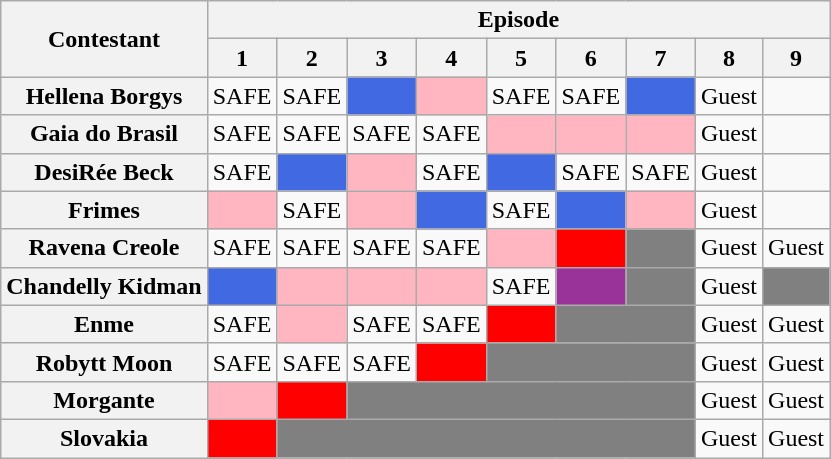<table class="wikitable" style="text-align:center;">
<tr>
<th rowspan="2" scope="col">Contestant</th>
<th colspan="9" scope="col">Episode</th>
</tr>
<tr>
<th scope="col">1</th>
<th scope="col">2</th>
<th scope="col">3</th>
<th scope="col">4</th>
<th scope="col">5</th>
<th scope="col">6</th>
<th scope="col">7</th>
<th scope="col">8</th>
<th scope="col">9</th>
</tr>
<tr>
<th scope="row">Hellena Borgys</th>
<td>SAFE</td>
<td>SAFE</td>
<td bgcolor="4169E1"><strong></strong></td>
<td bgcolor="FFB6C1"></td>
<td>SAFE</td>
<td>SAFE</td>
<td bgcolor="4169E1"><strong></strong></td>
<td>Guest</td>
<td></td>
</tr>
<tr>
<th scope="row">Gaia do Brasil</th>
<td>SAFE</td>
<td>SAFE</td>
<td>SAFE</td>
<td>SAFE</td>
<td bgcolor="FFB6C1"></td>
<td bgcolor="FFB6C1"></td>
<td bgcolor="FFB6C1"></td>
<td>Guest</td>
<td></td>
</tr>
<tr>
<th scope="row">DesiRée Beck</th>
<td>SAFE</td>
<td bgcolor="4169E1"><strong></strong></td>
<td bgcolor="FFB6C1"></td>
<td>SAFE</td>
<td bgcolor="4169E1"><strong></strong></td>
<td>SAFE</td>
<td>SAFE</td>
<td>Guest</td>
<td></td>
</tr>
<tr>
<th scope="row">Frimes</th>
<td bgcolor="FFB6C1"></td>
<td>SAFE</td>
<td bgcolor="FFB6C1"></td>
<td bgcolor="4169E1"><strong></strong></td>
<td>SAFE</td>
<td bgcolor="4169E1"><strong></strong></td>
<td bgcolor="FFB6C1"></td>
<td>Guest</td>
<td></td>
</tr>
<tr>
<th scope="row">Ravena Creole</th>
<td>SAFE</td>
<td>SAFE</td>
<td>SAFE</td>
<td>SAFE</td>
<td bgcolor="FFB6C1"></td>
<td bgcolor="FF0000"></td>
<td bgcolor="808080" colspan="1"></td>
<td>Guest</td>
<td>Guest</td>
</tr>
<tr>
<th scope="row">Chandelly Kidman</th>
<td bgcolor="4169E1"><strong></strong></td>
<td bgcolor="FFB6C1"></td>
<td bgcolor="FFB6C1"></td>
<td bgcolor="FFB6C1"></td>
<td>SAFE</td>
<td bgcolor="993399"></td>
<td bgcolor="808080" colspan="1"></td>
<td>Guest</td>
<td bgcolor="808080" colspan="1"></td>
</tr>
<tr>
<th scope="row">Enme</th>
<td>SAFE</td>
<td bgcolor="FFB6C1"></td>
<td>SAFE</td>
<td>SAFE</td>
<td bgcolor="FF0000"></td>
<td bgcolor="808080" colspan="2"></td>
<td>Guest</td>
<td>Guest</td>
</tr>
<tr>
<th scope="row">Robytt Moon</th>
<td>SAFE</td>
<td>SAFE</td>
<td>SAFE</td>
<td bgcolor="FF0000"></td>
<td bgcolor="808080" colspan="3"></td>
<td>Guest</td>
<td>Guest</td>
</tr>
<tr>
<th scope="row">Morgante</th>
<td bgcolor="FFB6C1"></td>
<td bgcolor="FF0000"></td>
<td bgcolor="808080" colspan="5"></td>
<td>Guest</td>
<td>Guest</td>
</tr>
<tr>
<th scope="row">Slovakia</th>
<td bgcolor="FF0000"></td>
<td bgcolor="808080" colspan="6"></td>
<td>Guest</td>
<td>Guest</td>
</tr>
</table>
